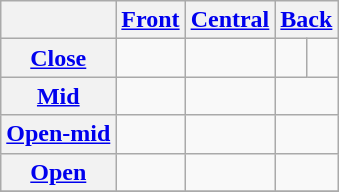<table class="wikitable" style=text-align:center>
<tr>
<th></th>
<th><a href='#'>Front</a></th>
<th><a href='#'>Central</a></th>
<th colspan="2"><a href='#'>Back</a></th>
</tr>
<tr>
<th><a href='#'>Close</a></th>
<td> </td>
<td></td>
<td></td>
<td></td>
</tr>
<tr>
<th><a href='#'>Mid</a></th>
<td></td>
<td></td>
<td colspan="2"></td>
</tr>
<tr>
<th><a href='#'>Open-mid</a></th>
<td></td>
<td></td>
<td colspan="2"></td>
</tr>
<tr>
<th><a href='#'>Open</a></th>
<td></td>
<td> </td>
<td colspan="2"></td>
</tr>
<tr>
</tr>
</table>
